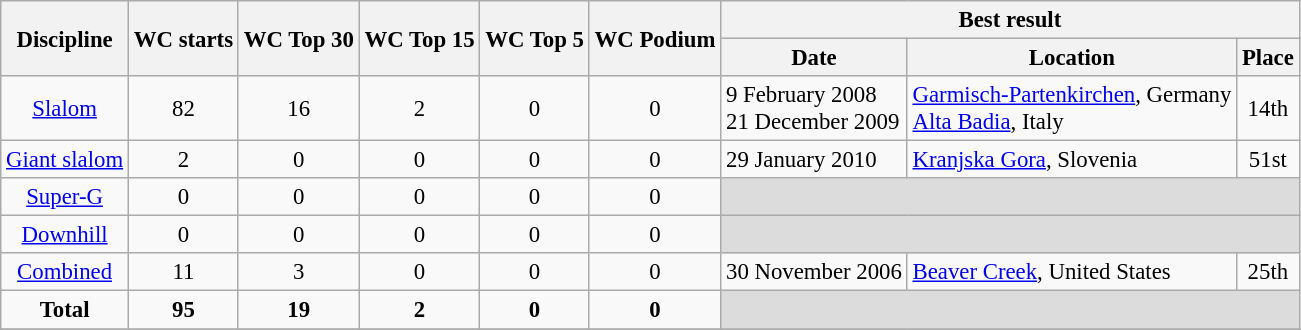<table class="wikitable" style="text-align:center; font-size:95%;">
<tr>
<th rowspan=2>Discipline</th>
<th rowspan=2>WC starts</th>
<th rowspan=2>WC Top 30</th>
<th rowspan=2>WC Top 15</th>
<th rowspan=2>WC Top 5</th>
<th rowspan=2>WC Podium</th>
<th colspan=3>Best result</th>
</tr>
<tr>
<th>Date</th>
<th>Location</th>
<th>Place</th>
</tr>
<tr>
<td align=center><a href='#'>Slalom</a></td>
<td align=center>82</td>
<td align=center>16</td>
<td align=center>2</td>
<td align=center>0</td>
<td align=center>0</td>
<td align=left>9 February 2008<br> 21 December 2009</td>
<td align=left> <a href='#'>Garmisch-Partenkirchen</a>, Germany<br> <a href='#'>Alta Badia</a>, Italy</td>
<td>14th</td>
</tr>
<tr>
<td align=center><a href='#'>Giant slalom</a></td>
<td align=center>2</td>
<td align=center>0</td>
<td align=center>0</td>
<td align=center>0</td>
<td align=center>0</td>
<td align=left>29 January 2010</td>
<td align=left> <a href='#'>Kranjska Gora</a>, Slovenia</td>
<td>51st</td>
</tr>
<tr>
<td align=center><a href='#'>Super-G</a></td>
<td align=center>0</td>
<td align=center>0</td>
<td align=center>0</td>
<td align=center>0</td>
<td align=center>0</td>
<td colspan=3 bgcolor=#DCDCDC></td>
</tr>
<tr>
<td align=center><a href='#'>Downhill</a></td>
<td align=center>0</td>
<td align=center>0</td>
<td align=center>0</td>
<td align=center>0</td>
<td align=center>0</td>
<td colspan=3 bgcolor=#DCDCDC></td>
</tr>
<tr>
<td align=center><a href='#'>Combined</a></td>
<td align=center>11</td>
<td align=center>3</td>
<td align=center>0</td>
<td align=center>0</td>
<td align=center>0</td>
<td align=left>30 November 2006</td>
<td align=left> <a href='#'>Beaver Creek</a>, United States</td>
<td>25th</td>
</tr>
<tr>
<td align=center><strong>Total</strong></td>
<td align=center><strong>95</strong></td>
<td align=center><strong>19</strong></td>
<td align=center><strong>2</strong></td>
<td align=center><strong>0</strong></td>
<td align=center><strong>0</strong></td>
<td colspan=3 bgcolor=#DCDCDC></td>
</tr>
<tr>
</tr>
</table>
